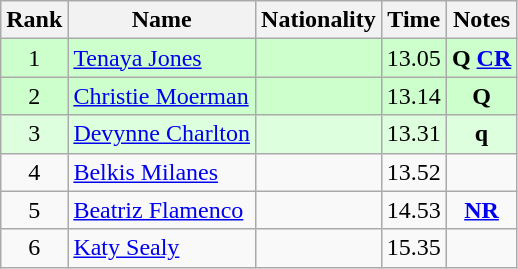<table class="wikitable sortable" style="text-align:center">
<tr>
<th>Rank</th>
<th>Name</th>
<th>Nationality</th>
<th>Time</th>
<th>Notes</th>
</tr>
<tr bgcolor=ccffcc>
<td align=center>1</td>
<td align=left><a href='#'>Tenaya Jones</a></td>
<td align=left></td>
<td>13.05</td>
<td><strong>Q</strong> <strong><a href='#'>CR</a></strong></td>
</tr>
<tr bgcolor=ccffcc>
<td align=center>2</td>
<td align=left><a href='#'>Christie Moerman</a></td>
<td align=left></td>
<td>13.14</td>
<td><strong>Q</strong></td>
</tr>
<tr bgcolor=ddffdd>
<td align=center>3</td>
<td align=left><a href='#'>Devynne Charlton</a></td>
<td align=left></td>
<td>13.31</td>
<td><strong>q</strong></td>
</tr>
<tr>
<td align=center>4</td>
<td align=left><a href='#'>Belkis Milanes</a></td>
<td align=left></td>
<td>13.52</td>
<td></td>
</tr>
<tr>
<td align=center>5</td>
<td align=left><a href='#'>Beatriz Flamenco</a></td>
<td align=left></td>
<td>14.53</td>
<td><strong><a href='#'>NR</a></strong></td>
</tr>
<tr>
<td align=center>6</td>
<td align=left><a href='#'>Katy Sealy</a></td>
<td align=left></td>
<td>15.35</td>
<td></td>
</tr>
</table>
